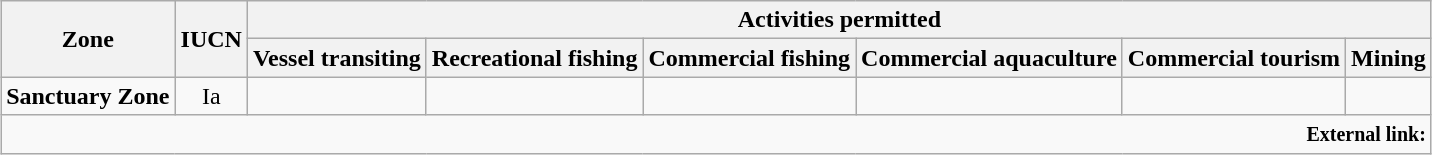<table class="wikitable" style="text-align:center; margin-left:auto; margin-right:auto; border:none;">
<tr>
<th rowspan=2>Zone</th>
<th rowspan=2>IUCN</th>
<th colspan=6>Activities permitted</th>
</tr>
<tr>
<th>Vessel transiting</th>
<th>Recreational fishing</th>
<th>Commercial fishing</th>
<th>Commercial aquaculture</th>
<th>Commercial tourism</th>
<th>Mining</th>
</tr>
<tr>
<td style="text-align:left"><strong>Sanctuary Zone</strong></td>
<td>Ia</td>
<td></td>
<td></td>
<td></td>
<td></td>
<td></td>
<td></td>
</tr>
<tr>
<td style="text-align:right" colspan=99><small><strong>External link:</strong> </small></td>
</tr>
</table>
